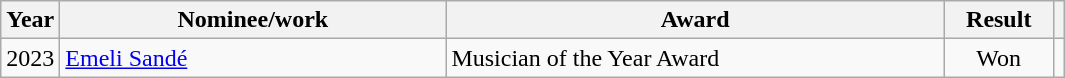<table class="wikitable">
<tr>
<th>Year</th>
<th width="250">Nominee/work</th>
<th width="325">Award</th>
<th width="65">Result</th>
<th></th>
</tr>
<tr>
<td>2023</td>
<td><a href='#'>Emeli Sandé</a></td>
<td>Musician of the Year Award</td>
<td style="text-align:center;">Won</td>
</tr>
</table>
